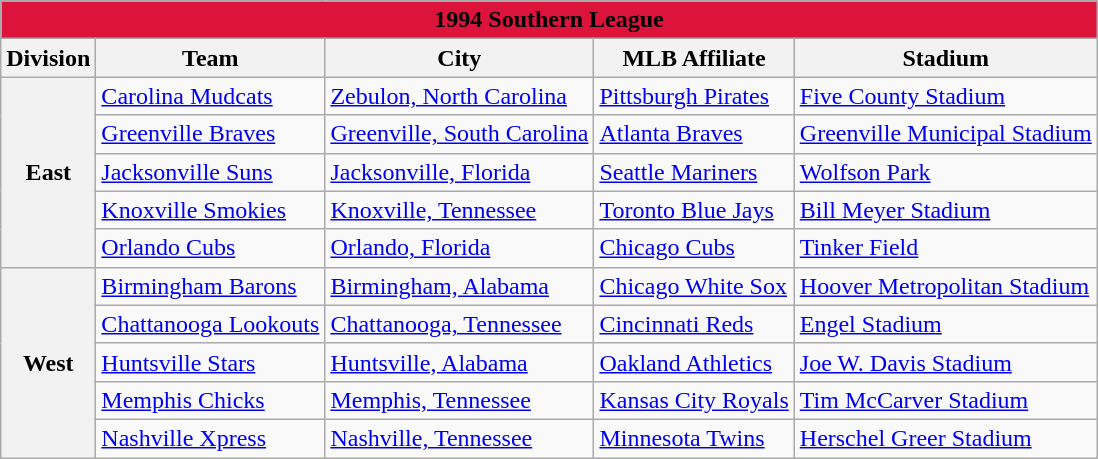<table class="wikitable" style="width:auto">
<tr>
<td bgcolor="#DC143C" align="center" colspan="7"><strong><span>1994 Southern League</span></strong></td>
</tr>
<tr>
<th>Division</th>
<th>Team</th>
<th>City</th>
<th>MLB Affiliate</th>
<th>Stadium</th>
</tr>
<tr>
<th rowspan="5">East</th>
<td><a href='#'>Carolina Mudcats</a></td>
<td><a href='#'>Zebulon, North Carolina</a></td>
<td><a href='#'>Pittsburgh Pirates</a></td>
<td><a href='#'>Five County Stadium</a></td>
</tr>
<tr>
<td><a href='#'>Greenville Braves</a></td>
<td><a href='#'>Greenville, South Carolina</a></td>
<td><a href='#'>Atlanta Braves</a></td>
<td><a href='#'>Greenville Municipal Stadium</a></td>
</tr>
<tr>
<td><a href='#'>Jacksonville Suns</a></td>
<td><a href='#'>Jacksonville, Florida</a></td>
<td><a href='#'>Seattle Mariners</a></td>
<td><a href='#'>Wolfson Park</a></td>
</tr>
<tr>
<td><a href='#'>Knoxville Smokies</a></td>
<td><a href='#'>Knoxville, Tennessee</a></td>
<td><a href='#'>Toronto Blue Jays</a></td>
<td><a href='#'>Bill Meyer Stadium</a></td>
</tr>
<tr>
<td><a href='#'>Orlando Cubs</a></td>
<td><a href='#'>Orlando, Florida</a></td>
<td><a href='#'>Chicago Cubs</a></td>
<td><a href='#'>Tinker Field</a></td>
</tr>
<tr>
<th rowspan="5">West</th>
<td><a href='#'>Birmingham Barons</a></td>
<td><a href='#'>Birmingham, Alabama</a></td>
<td><a href='#'>Chicago White Sox</a></td>
<td><a href='#'>Hoover Metropolitan Stadium</a></td>
</tr>
<tr>
<td><a href='#'>Chattanooga Lookouts</a></td>
<td><a href='#'>Chattanooga, Tennessee</a></td>
<td><a href='#'>Cincinnati Reds</a></td>
<td><a href='#'>Engel Stadium</a></td>
</tr>
<tr>
<td><a href='#'>Huntsville Stars</a></td>
<td><a href='#'>Huntsville, Alabama</a></td>
<td><a href='#'>Oakland Athletics</a></td>
<td><a href='#'>Joe W. Davis Stadium</a></td>
</tr>
<tr>
<td><a href='#'>Memphis Chicks</a></td>
<td><a href='#'>Memphis, Tennessee</a></td>
<td><a href='#'>Kansas City Royals</a></td>
<td><a href='#'>Tim McCarver Stadium</a></td>
</tr>
<tr>
<td><a href='#'>Nashville Xpress</a></td>
<td><a href='#'>Nashville, Tennessee</a></td>
<td><a href='#'>Minnesota Twins</a></td>
<td><a href='#'>Herschel Greer Stadium</a></td>
</tr>
</table>
